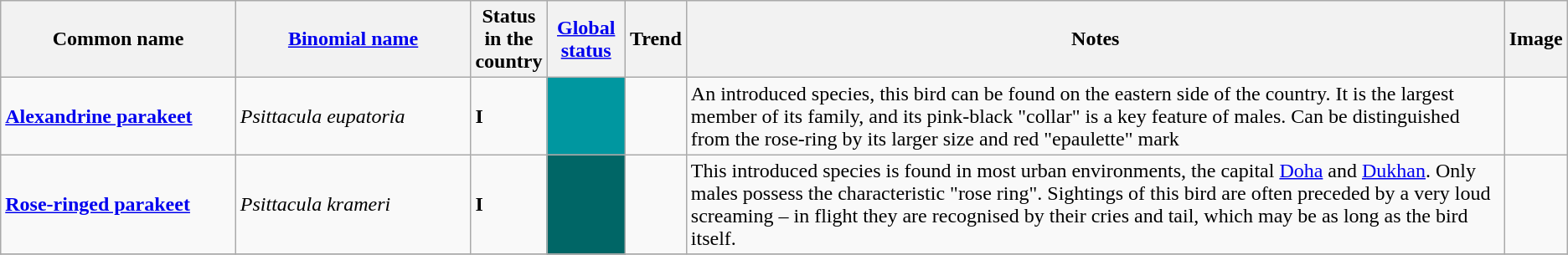<table class="wikitable sortable">
<tr>
<th width="15%">Common name</th>
<th width="15%"><a href='#'>Binomial name</a></th>
<th data-sort-type="number" width="1%">Status in the country</th>
<th width="5%"><a href='#'>Global status</a></th>
<th width="1%">Trend</th>
<th class="unsortable">Notes</th>
<th class="unsortable">Image</th>
</tr>
<tr>
<td><strong><a href='#'>Alexandrine parakeet</a></strong></td>
<td><em>Psittacula eupatoria</em></td>
<td><strong>I</strong></td>
<td align=center style="background: #0097a0"></td>
<td align=center></td>
<td>An introduced species, this bird can be found on the eastern side of the country. It is the largest member of its family, and its pink-black "collar" is a key feature of males. Can be distinguished from the rose-ring by its larger size and red "epaulette" mark</td>
<td></td>
</tr>
<tr>
<td><strong><a href='#'>Rose-ringed parakeet</a></strong></td>
<td><em>Psittacula krameri</em></td>
<td><strong>I</strong></td>
<td align=center style="background: #006666"></td>
<td align=center></td>
<td>This introduced species is found in most urban environments, the capital <a href='#'>Doha</a> and <a href='#'>Dukhan</a>. Only males possess the characteristic "rose ring". Sightings of this bird are often preceded by a very loud screaming – in flight they are recognised by their cries and tail, which may be as long as the bird itself.</td>
<td></td>
</tr>
<tr>
</tr>
</table>
